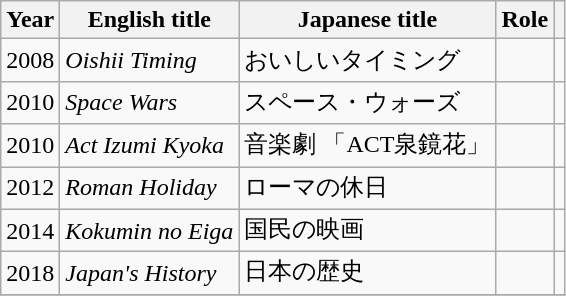<table class="wikitable">
<tr>
<th>Year</th>
<th>English title</th>
<th>Japanese title</th>
<th>Role</th>
<th></th>
</tr>
<tr>
<td>2008</td>
<td><em>Oishii Timing</em></td>
<td>おいしいタイミング</td>
<td></td>
<td></td>
</tr>
<tr>
<td>2010</td>
<td><em>Space Wars</em></td>
<td>スペース・ウォーズ</td>
<td></td>
<td></td>
</tr>
<tr>
<td>2010</td>
<td><em>Act Izumi Kyoka</em></td>
<td>音楽劇 「ACT泉鏡花」</td>
<td></td>
<td></td>
</tr>
<tr>
<td>2012</td>
<td><em>Roman Holiday</em></td>
<td>ローマの休日</td>
<td></td>
<td></td>
</tr>
<tr>
<td>2014</td>
<td><em>Kokumin no Eiga</em></td>
<td>国民の映画</td>
<td></td>
<td></td>
</tr>
<tr>
<td>2018</td>
<td><em>Japan's History</em></td>
<td>日本の歴史</td>
<td></td>
<td></td>
</tr>
<tr>
</tr>
</table>
